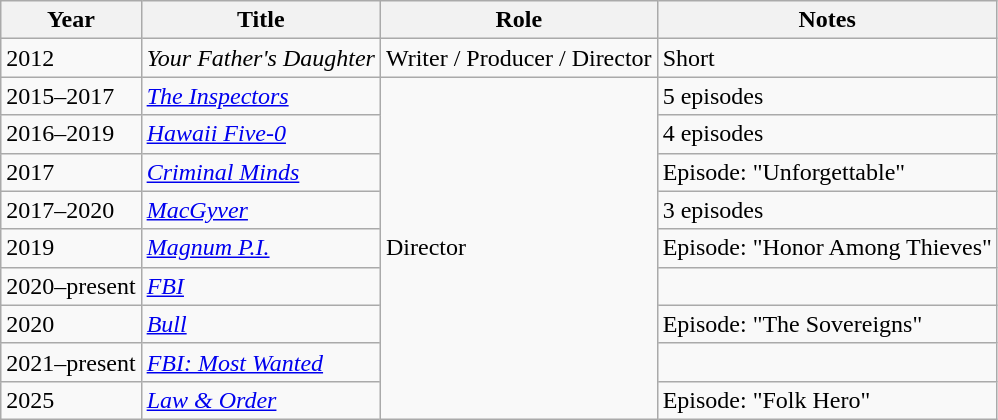<table class="wikitable">
<tr>
<th>Year</th>
<th>Title</th>
<th>Role</th>
<th>Notes</th>
</tr>
<tr>
<td>2012</td>
<td><em>Your Father's Daughter</em></td>
<td>Writer / Producer / Director</td>
<td>Short</td>
</tr>
<tr>
<td>2015–2017</td>
<td><em><a href='#'>The Inspectors</a></em></td>
<td rowspan=11>Director</td>
<td>5 episodes</td>
</tr>
<tr>
<td>2016–2019</td>
<td><em><a href='#'>Hawaii Five-0</a></em></td>
<td>4 episodes</td>
</tr>
<tr>
<td>2017</td>
<td><em><a href='#'>Criminal Minds</a></em></td>
<td>Episode: "Unforgettable"</td>
</tr>
<tr>
<td>2017–2020</td>
<td><em><a href='#'>MacGyver</a></em></td>
<td>3 episodes</td>
</tr>
<tr>
<td>2019</td>
<td><em><a href='#'>Magnum P.I.</a></em></td>
<td>Episode: "Honor Among Thieves"</td>
</tr>
<tr>
<td>2020–present</td>
<td><em><a href='#'>FBI</a></em></td>
<td></td>
</tr>
<tr>
<td>2020</td>
<td><em><a href='#'>Bull</a></em></td>
<td>Episode: "The Sovereigns"</td>
</tr>
<tr>
<td>2021–present</td>
<td><em><a href='#'>FBI: Most Wanted</a></em></td>
<td></td>
</tr>
<tr>
<td>2025</td>
<td><em><a href='#'>Law & Order</a></em></td>
<td>Episode: "Folk Hero"</td>
</tr>
</table>
